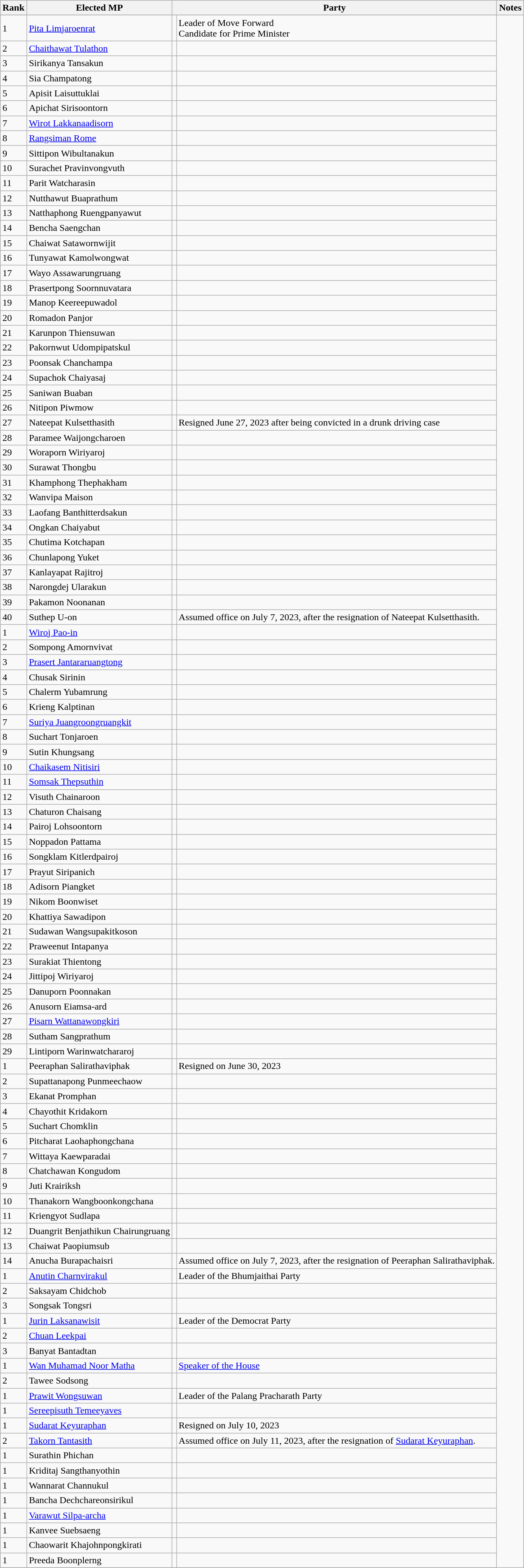<table class="wikitable sortable">
<tr>
<th>Rank</th>
<th>Elected MP</th>
<th colspan=2>Party</th>
<th>Notes</th>
</tr>
<tr>
</tr>
<tr>
<td>1</td>
<td><a href='#'>Pita Limjaroenrat</a></td>
<td></td>
<td>Leader of Move Forward<br>Candidate for Prime Minister</td>
</tr>
<tr>
<td>2</td>
<td><a href='#'>Chaithawat Tulathon</a></td>
<td></td>
<td></td>
</tr>
<tr>
<td>3</td>
<td>Sirikanya Tansakun</td>
<td></td>
<td></td>
</tr>
<tr>
<td>4</td>
<td>Sia Champatong</td>
<td></td>
<td></td>
</tr>
<tr>
<td>5</td>
<td>Apisit Laisuttuklai</td>
<td></td>
<td></td>
</tr>
<tr>
<td>6</td>
<td>Apichat Sirisoontorn</td>
<td></td>
<td></td>
</tr>
<tr>
<td>7</td>
<td><a href='#'>Wirot Lakkanaadisorn</a></td>
<td></td>
<td></td>
</tr>
<tr>
<td>8</td>
<td><a href='#'>Rangsiman Rome</a></td>
<td></td>
<td></td>
</tr>
<tr>
<td>9</td>
<td>Sittipon Wibultanakun</td>
<td></td>
<td></td>
</tr>
<tr>
<td>10</td>
<td>Surachet Pravinvongvuth</td>
<td></td>
<td></td>
</tr>
<tr>
<td>11</td>
<td>Parit Watcharasin</td>
<td></td>
<td></td>
</tr>
<tr>
<td>12</td>
<td>Nutthawut Buaprathum</td>
<td></td>
<td></td>
</tr>
<tr>
<td>13</td>
<td>Natthaphong Ruengpanyawut</td>
<td></td>
<td></td>
</tr>
<tr>
<td>14</td>
<td>Bencha Saengchan</td>
<td></td>
<td></td>
</tr>
<tr>
<td>15</td>
<td>Chaiwat Satawornwijit</td>
<td></td>
<td></td>
</tr>
<tr>
<td>16</td>
<td>Tunyawat Kamolwongwat</td>
<td></td>
<td></td>
</tr>
<tr>
<td>17</td>
<td>Wayo Assawarungruang</td>
<td></td>
<td></td>
</tr>
<tr>
<td>18</td>
<td>Prasertpong Soornnuvatara</td>
<td></td>
<td></td>
</tr>
<tr>
<td>19</td>
<td>Manop Keereepuwadol</td>
<td></td>
<td></td>
</tr>
<tr>
<td>20</td>
<td>Romadon Panjor</td>
<td></td>
<td></td>
</tr>
<tr>
<td>21</td>
<td>Karunpon Thiensuwan</td>
<td></td>
<td></td>
</tr>
<tr>
<td>22</td>
<td>Pakornwut Udompipatskul</td>
<td></td>
<td></td>
</tr>
<tr>
<td>23</td>
<td>Poonsak Chanchampa</td>
<td></td>
<td></td>
</tr>
<tr>
<td>24</td>
<td>Supachok Chaiyasaj</td>
<td></td>
<td></td>
</tr>
<tr>
<td>25</td>
<td>Saniwan Buaban</td>
<td></td>
<td></td>
</tr>
<tr>
<td>26</td>
<td>Nitipon Piwmow</td>
<td></td>
<td></td>
</tr>
<tr>
<td>27</td>
<td>Nateepat Kulsetthasith</td>
<td></td>
<td>Resigned June 27, 2023 after being convicted in a drunk driving case</td>
</tr>
<tr>
<td>28</td>
<td>Paramee Waijongcharoen</td>
<td></td>
<td></td>
</tr>
<tr>
<td>29</td>
<td>Woraporn Wiriyaroj</td>
<td></td>
<td></td>
</tr>
<tr>
<td>30</td>
<td>Surawat Thongbu</td>
<td></td>
<td></td>
</tr>
<tr>
<td>31</td>
<td>Khamphong Thephakham</td>
<td></td>
<td></td>
</tr>
<tr>
<td>32</td>
<td>Wanvipa Maison</td>
<td></td>
<td></td>
</tr>
<tr>
<td>33</td>
<td>Laofang Banthitterdsakun</td>
<td></td>
<td></td>
</tr>
<tr>
<td>34</td>
<td>Ongkan Chaiyabut</td>
<td></td>
<td></td>
</tr>
<tr>
<td>35</td>
<td>Chutima Kotchapan</td>
<td></td>
<td></td>
</tr>
<tr>
<td>36</td>
<td>Chunlapong Yuket</td>
<td></td>
<td></td>
</tr>
<tr>
<td>37</td>
<td>Kanlayapat Rajitroj</td>
<td></td>
<td></td>
</tr>
<tr>
<td>38</td>
<td>Narongdej Ularakun</td>
<td></td>
<td></td>
</tr>
<tr>
<td>39</td>
<td>Pakamon Noonanan</td>
<td></td>
<td></td>
</tr>
<tr>
<td>40</td>
<td>Suthep U-on</td>
<td></td>
<td>Assumed office on July 7, 2023, after the resignation of Nateepat Kulsetthasith.</td>
</tr>
<tr>
<td>1</td>
<td><a href='#'>Wiroj Pao-in</a></td>
<td></td>
<td></td>
</tr>
<tr>
<td>2</td>
<td>Sompong Amornvivat</td>
<td></td>
<td></td>
</tr>
<tr>
<td>3</td>
<td><a href='#'>Prasert Jantararuangtong</a></td>
<td></td>
<td></td>
</tr>
<tr>
<td>4</td>
<td>Chusak Sirinin</td>
<td></td>
<td></td>
</tr>
<tr>
<td>5</td>
<td>Chalerm Yubamrung</td>
<td></td>
<td></td>
</tr>
<tr>
<td>6</td>
<td>Krieng Kalptinan</td>
<td></td>
<td></td>
</tr>
<tr>
<td>7</td>
<td><a href='#'>Suriya Juangroongruangkit</a></td>
<td></td>
<td></td>
</tr>
<tr>
<td>8</td>
<td>Suchart Tonjaroen</td>
<td></td>
<td></td>
</tr>
<tr>
<td>9</td>
<td>Sutin Khungsang</td>
<td></td>
<td></td>
</tr>
<tr>
<td>10</td>
<td><a href='#'>Chaikasem Nitisiri</a></td>
<td></td>
<td></td>
</tr>
<tr>
<td>11</td>
<td><a href='#'>Somsak Thepsuthin</a></td>
<td></td>
<td></td>
</tr>
<tr>
<td>12</td>
<td>Visuth Chainaroon</td>
<td></td>
<td></td>
</tr>
<tr>
<td>13</td>
<td>Chaturon Chaisang</td>
<td></td>
<td></td>
</tr>
<tr>
<td>14</td>
<td>Pairoj Lohsoontorn</td>
<td></td>
<td></td>
</tr>
<tr>
<td>15</td>
<td>Noppadon Pattama</td>
<td></td>
<td></td>
</tr>
<tr>
<td>16</td>
<td>Songklam Kitlerdpairoj</td>
<td></td>
<td></td>
</tr>
<tr>
<td>17</td>
<td>Prayut Siripanich</td>
<td></td>
<td></td>
</tr>
<tr>
<td>18</td>
<td>Adisorn Piangket</td>
<td></td>
<td></td>
</tr>
<tr>
<td>19</td>
<td>Nikom Boonwiset</td>
<td></td>
<td></td>
</tr>
<tr>
<td>20</td>
<td>Khattiya Sawadipon</td>
<td></td>
<td></td>
</tr>
<tr>
<td>21</td>
<td>Sudawan Wangsupakitkoson</td>
<td></td>
<td></td>
</tr>
<tr>
<td>22</td>
<td>Praweenut Intapanya</td>
<td></td>
<td></td>
</tr>
<tr>
<td>23</td>
<td>Surakiat Thientong</td>
<td></td>
<td></td>
</tr>
<tr>
<td>24</td>
<td>Jittipoj Wiriyaroj</td>
<td></td>
<td></td>
</tr>
<tr>
<td>25</td>
<td>Danuporn Poonnakan</td>
<td></td>
<td></td>
</tr>
<tr>
<td>26</td>
<td>Anusorn Eiamsa-ard</td>
<td></td>
<td></td>
</tr>
<tr>
<td>27</td>
<td><a href='#'>Pisarn Wattanawongkiri</a></td>
<td></td>
<td></td>
</tr>
<tr>
<td>28</td>
<td>Sutham Sangprathum</td>
<td></td>
<td></td>
</tr>
<tr>
<td>29</td>
<td>Lintiporn Warinwatchararoj</td>
<td></td>
<td></td>
</tr>
<tr>
<td>1</td>
<td>Peeraphan Salirathaviphak</td>
<td></td>
<td>Resigned on June 30, 2023</td>
</tr>
<tr>
<td>2</td>
<td>Supattanapong Punmeechaow</td>
<td></td>
<td></td>
</tr>
<tr>
<td>3</td>
<td>Ekanat Promphan</td>
<td></td>
<td></td>
</tr>
<tr>
<td>4</td>
<td>Chayothit Kridakorn</td>
<td></td>
<td></td>
</tr>
<tr>
<td>5</td>
<td>Suchart Chomklin</td>
<td></td>
<td></td>
</tr>
<tr>
<td>6</td>
<td>Pitcharat Laohaphongchana</td>
<td></td>
<td></td>
</tr>
<tr>
<td>7</td>
<td>Wittaya Kaewparadai</td>
<td></td>
<td></td>
</tr>
<tr>
<td>8</td>
<td>Chatchawan Kongudom</td>
<td></td>
<td></td>
</tr>
<tr>
<td>9</td>
<td>Juti Krairiksh</td>
<td></td>
<td></td>
</tr>
<tr>
<td>10</td>
<td>Thanakorn Wangboonkongchana</td>
<td></td>
<td></td>
</tr>
<tr>
<td>11</td>
<td>Kriengyot Sudlapa</td>
<td></td>
<td></td>
</tr>
<tr>
<td>12</td>
<td>Duangrit Benjathikun Chairungruang</td>
<td></td>
<td></td>
</tr>
<tr>
<td>13</td>
<td>Chaiwat Paopiumsub</td>
<td></td>
<td></td>
</tr>
<tr>
<td>14</td>
<td>Anucha Burapachaisri</td>
<td></td>
<td>Assumed office on July 7, 2023, after the resignation of Peeraphan Salirathaviphak.</td>
</tr>
<tr>
<td>1</td>
<td><a href='#'>Anutin Charnvirakul</a></td>
<td></td>
<td>Leader of the Bhumjaithai Party</td>
</tr>
<tr>
<td>2</td>
<td>Saksayam Chidchob</td>
<td></td>
<td></td>
</tr>
<tr>
<td>3</td>
<td>Songsak Tongsri</td>
<td></td>
<td></td>
</tr>
<tr>
<td>1</td>
<td><a href='#'>Jurin Laksanawisit</a></td>
<td></td>
<td>Leader of the Democrat Party</td>
</tr>
<tr>
<td>2</td>
<td><a href='#'>Chuan Leekpai</a></td>
<td></td>
<td></td>
</tr>
<tr>
<td>3</td>
<td>Banyat Bantadtan</td>
<td></td>
<td></td>
</tr>
<tr>
<td>1</td>
<td><a href='#'>Wan Muhamad Noor Matha</a></td>
<td></td>
<td><a href='#'>Speaker of the House</a></td>
</tr>
<tr>
<td>2</td>
<td>Tawee Sodsong</td>
<td></td>
<td></td>
</tr>
<tr>
<td>1</td>
<td><a href='#'>Prawit Wongsuwan</a></td>
<td></td>
<td>Leader of the Palang Pracharath Party</td>
</tr>
<tr>
<td>1</td>
<td><a href='#'>Sereepisuth Temeeyaves</a></td>
<td></td>
<td></td>
</tr>
<tr>
<td>1</td>
<td><a href='#'>Sudarat Keyuraphan</a></td>
<td></td>
<td>Resigned on July 10, 2023</td>
</tr>
<tr>
<td>2</td>
<td><a href='#'>Takorn Tantasith</a></td>
<td></td>
<td>Assumed office on July 11, 2023, after the resignation of <a href='#'>Sudarat Keyuraphan</a>.</td>
</tr>
<tr>
<td>1</td>
<td>Surathin Phichan</td>
<td></td>
<td></td>
</tr>
<tr>
<td>1</td>
<td>Kriditaj Sangthanyothin</td>
<td></td>
<td></td>
</tr>
<tr>
<td>1</td>
<td>Wannarat Channukul</td>
<td></td>
<td></td>
</tr>
<tr>
<td>1</td>
<td>Bancha Dechchareonsirikul</td>
<td></td>
<td></td>
</tr>
<tr>
<td>1</td>
<td><a href='#'>Varawut Silpa-archa</a></td>
<td></td>
<td></td>
</tr>
<tr>
<td>1</td>
<td>Kanvee Suebsaeng</td>
<td></td>
<td></td>
</tr>
<tr>
<td>1</td>
<td>Chaowarit Khajohnpongkirati</td>
<td></td>
<td></td>
</tr>
<tr>
<td>1</td>
<td>Preeda Boonplerng</td>
<td></td>
<td></td>
</tr>
<tr>
</tr>
</table>
